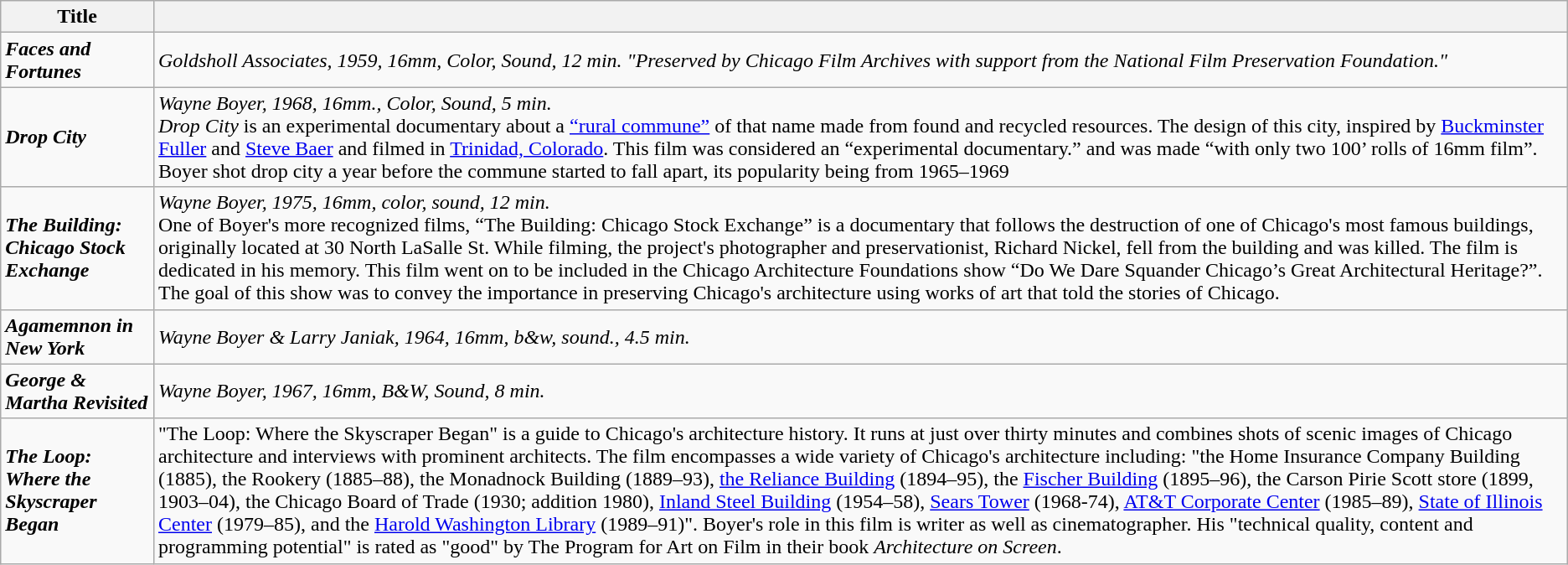<table class="wikitable">
<tr>
<th>Title</th>
<th></th>
</tr>
<tr>
<td><strong><em>Faces and Fortunes</em></strong></td>
<td><em>Goldsholl Associates, 1959, 16mm, Color, Sound, 12 min. "Preserved by Chicago Film Archives with support from the National Film Preservation Foundation."</em></td>
</tr>
<tr>
<td><strong><em>Drop City</em></strong></td>
<td><em>Wayne Boyer, 1968, 16mm., Color, Sound, 5 min.</em><br><em>Drop City</em> is an experimental documentary about a <a href='#'>“rural commune”</a> of that name made from found and recycled resources. The design of this city, inspired by <a href='#'>Buckminster Fuller</a> and <a href='#'>Steve Baer</a> and filmed in <a href='#'>Trinidad, Colorado</a>. This film was considered an “experimental documentary.” and was made “with only two 100’ rolls of 16mm film”. Boyer shot drop city a year before the commune started to fall apart, its popularity being from 1965–1969</td>
</tr>
<tr>
<td><strong><em>The Building: Chicago Stock Exchange</em></strong></td>
<td><em>Wayne Boyer, 1975, 16mm, color, sound, 12 min.</em><br>One of Boyer's more recognized films, “The Building: Chicago Stock Exchange” is a documentary that follows the destruction of one of Chicago's most famous buildings, originally located at 30 North LaSalle St. While filming, the project's photographer and preservationist, Richard Nickel, fell from the building and was killed. The film is dedicated in his memory. This film went on to be included in the Chicago Architecture Foundations show “Do We Dare Squander Chicago’s Great Architectural Heritage?”. The goal of this show was to convey the importance in preserving Chicago's architecture using works of art that told the stories of Chicago.</td>
</tr>
<tr>
<td><strong><em>Agamemnon in New York</em></strong></td>
<td><em>Wayne Boyer & Larry Janiak, 1964, 16mm, b&w, sound., 4.5 min.</em></td>
</tr>
<tr>
<td><strong><em>George & Martha Revisited</em></strong></td>
<td><em>Wayne Boyer, 1967, 16mm, B&W, Sound, 8 min.</em></td>
</tr>
<tr>
<td><strong><em>The Loop: Where the Skyscraper Began</em></strong></td>
<td>"The Loop: Where the Skyscraper Began" is a guide to Chicago's architecture history. It runs at just over thirty minutes and combines shots of scenic images of Chicago architecture and interviews with prominent architects. The film encompasses a wide variety of Chicago's architecture including: "the Home Insurance Company Building (1885), the Rookery (1885–88), the Monadnock Building (1889–93), <a href='#'>the Reliance Building</a> (1894–95), the <a href='#'>Fischer Building</a> (1895–96), the Carson Pirie Scott store (1899, 1903–04), the Chicago Board of Trade (1930; addition 1980), <a href='#'>Inland Steel Building</a> (1954–58), <a href='#'>Sears Tower</a> (1968-74), <a href='#'>AT&T Corporate Center</a> (1985–89), <a href='#'>State of Illinois Center</a> (1979–85), and the <a href='#'>Harold Washington Library</a> (1989–91)". Boyer's role in this film is writer as well as cinematographer. His "technical quality, content and programming potential" is rated as "good" by The Program for Art on Film in their book <em>Architecture on Screen</em>.</td>
</tr>
</table>
